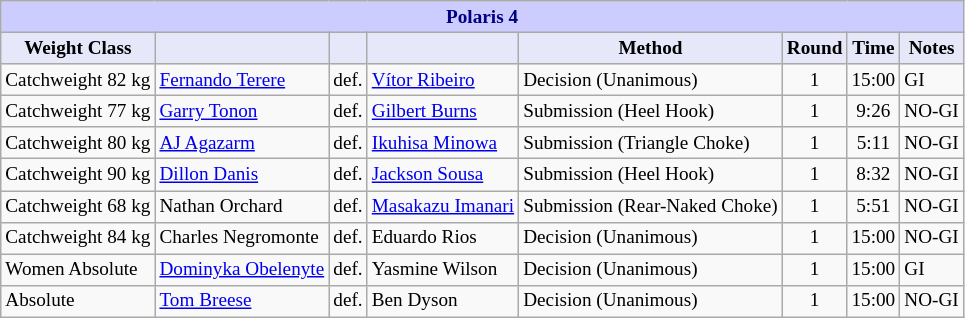<table class="wikitable" style="font-size: 80%;">
<tr>
<th colspan="8" style="background-color: #ccf; color: #000080; text-align: center;"><strong>Polaris 4</strong></th>
</tr>
<tr>
<th colspan="1" style="background-color: #E6E8FA; color: #000000; text-align: center;">Weight Class</th>
<th colspan="1" style="background-color: #E6E8FA; color: #000000; text-align: center;"></th>
<th colspan="1" style="background-color: #E6E8FA; color: #000000; text-align: center;"></th>
<th colspan="1" style="background-color: #E6E8FA; color: #000000; text-align: center;"></th>
<th colspan="1" style="background-color: #E6E8FA; color: #000000; text-align: center;">Method</th>
<th colspan="1" style="background-color: #E6E8FA; color: #000000; text-align: center;">Round</th>
<th colspan="1" style="background-color: #E6E8FA; color: #000000; text-align: center;">Time</th>
<th colspan="1" style="background-color: #E6E8FA; color: #000000; text-align: center;">Notes</th>
</tr>
<tr>
<td>Catchweight 82 kg</td>
<td> <a href='#'>Fernando Terere</a></td>
<td>def.</td>
<td> <a href='#'>Vítor Ribeiro</a></td>
<td>Decision (Unanimous)</td>
<td align=center>1</td>
<td align=center>15:00</td>
<td>GI</td>
</tr>
<tr>
<td>Catchweight 77 kg</td>
<td> <a href='#'>Garry Tonon</a></td>
<td>def.</td>
<td> <a href='#'>Gilbert Burns</a></td>
<td>Submission (Heel Hook)</td>
<td align=center>1</td>
<td align=center>9:26</td>
<td>NO-GI</td>
</tr>
<tr>
<td>Catchweight 80 kg</td>
<td> <a href='#'>AJ Agazarm</a></td>
<td>def.</td>
<td> <a href='#'>Ikuhisa Minowa</a></td>
<td>Submission (Triangle Choke)</td>
<td align=center>1</td>
<td align=center>5:11</td>
<td>NO-GI</td>
</tr>
<tr>
<td>Catchweight 90 kg</td>
<td> <a href='#'>Dillon Danis</a></td>
<td>def.</td>
<td> <a href='#'>Jackson Sousa</a></td>
<td>Submission (Heel Hook)</td>
<td align=center>1</td>
<td align=center>8:32</td>
<td>NO-GI</td>
</tr>
<tr>
<td>Catchweight 68 kg</td>
<td> Nathan Orchard</td>
<td>def.</td>
<td> <a href='#'>Masakazu Imanari</a></td>
<td>Submission (Rear-Naked Choke)</td>
<td align=center>1</td>
<td align=center>5:51</td>
<td>NO-GI</td>
</tr>
<tr>
<td>Catchweight 84 kg</td>
<td> Charles Negromonte</td>
<td>def.</td>
<td> Eduardo Rios</td>
<td>Decision (Unanimous)</td>
<td align=center>1</td>
<td align=center>15:00</td>
<td>NO-GI</td>
</tr>
<tr>
<td>Women Absolute</td>
<td> <a href='#'>Dominyka Obelenyte</a></td>
<td>def.</td>
<td> Yasmine Wilson</td>
<td>Decision (Unanimous)</td>
<td align=center>1</td>
<td align=center>15:00</td>
<td>GI</td>
</tr>
<tr>
<td>Absolute</td>
<td> <a href='#'>Tom Breese</a></td>
<td>def.</td>
<td> Ben Dyson</td>
<td>Decision (Unanimous)</td>
<td align=center>1</td>
<td align=center>15:00</td>
<td>NO-GI</td>
</tr>
</table>
